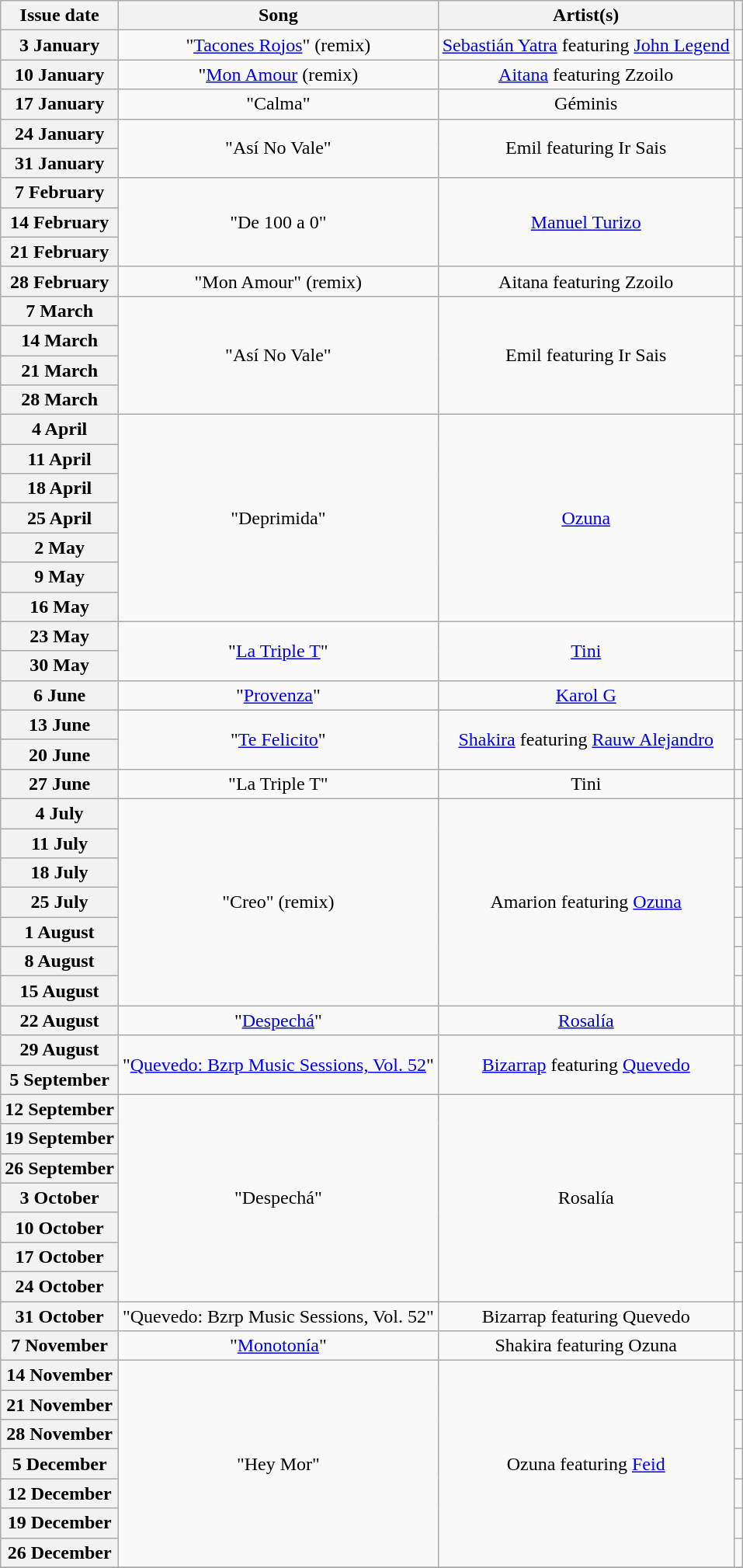<table class="wikitable plainrowheaders" style="text-align: center">
<tr>
<th scope="col">Issue date</th>
<th scope="col">Song</th>
<th scope="col">Artist(s)</th>
<th scope="col"></th>
</tr>
<tr>
<th scope="row">3 January</th>
<td>"<a href='#'>Tacones Rojos</a>" (remix)</td>
<td><a href='#'>Sebastián Yatra</a> featuring <a href='#'>John Legend</a></td>
<td></td>
</tr>
<tr>
<th scope="row">10 January</th>
<td>"<a href='#'>Mon Amour</a> (remix)</td>
<td><a href='#'>Aitana</a> featuring Zzoilo</td>
<td></td>
</tr>
<tr>
<th scope="row">17 January</th>
<td>"Calma"</td>
<td>Géminis</td>
<td></td>
</tr>
<tr>
<th scope="row">24 January</th>
<td rowspan="2">"Así No Vale"</td>
<td rowspan="2">Emil featuring Ir Sais</td>
<td></td>
</tr>
<tr>
<th scope="row">31 January</th>
<td></td>
</tr>
<tr>
<th scope="row">7 February</th>
<td rowspan="3">"De 100 a 0"</td>
<td rowspan="3"><a href='#'>Manuel Turizo</a></td>
<td></td>
</tr>
<tr>
<th scope="row">14 February</th>
<td></td>
</tr>
<tr>
<th scope="row">21 February</th>
<td></td>
</tr>
<tr>
<th scope="row">28 February</th>
<td>"Mon Amour" (remix)</td>
<td>Aitana featuring Zzoilo</td>
<td></td>
</tr>
<tr>
<th scope="row">7 March</th>
<td rowspan="4">"Así No Vale"</td>
<td rowspan="4">Emil featuring Ir Sais</td>
<td></td>
</tr>
<tr>
<th scope="row">14 March</th>
<td></td>
</tr>
<tr>
<th scope="row">21 March</th>
<td></td>
</tr>
<tr>
<th scope="row">28 March</th>
<td></td>
</tr>
<tr>
<th scope="row">4 April</th>
<td rowspan="7">"Deprimida"</td>
<td rowspan="7"><a href='#'>Ozuna</a></td>
<td></td>
</tr>
<tr>
<th scope="row">11 April</th>
<td></td>
</tr>
<tr>
<th scope="row">18 April</th>
<td></td>
</tr>
<tr>
<th scope="row">25 April</th>
<td></td>
</tr>
<tr>
<th scope="row">2 May</th>
<td></td>
</tr>
<tr>
<th scope="row">9 May</th>
<td></td>
</tr>
<tr>
<th scope="row">16 May</th>
<td></td>
</tr>
<tr>
<th scope="row">23 May</th>
<td rowspan="2">"<a href='#'>La Triple T</a>"</td>
<td rowspan="2"><a href='#'>Tini</a></td>
<td></td>
</tr>
<tr>
<th scope="row">30 May</th>
<td></td>
</tr>
<tr>
<th scope="row">6 June</th>
<td>"<a href='#'>Provenza</a>"</td>
<td><a href='#'>Karol G</a></td>
<td></td>
</tr>
<tr>
<th scope="row">13 June</th>
<td rowspan="2">"<a href='#'>Te Felicito</a>"</td>
<td rowspan="2"><a href='#'>Shakira</a> featuring <a href='#'>Rauw Alejandro</a></td>
<td></td>
</tr>
<tr>
<th scope="row">20 June</th>
<td></td>
</tr>
<tr>
<th scope="row">27 June</th>
<td>"La Triple T"</td>
<td>Tini</td>
<td></td>
</tr>
<tr>
<th scope="row">4 July</th>
<td rowspan="7">"Creo" (remix)</td>
<td rowspan="7">Amarion featuring <a href='#'>Ozuna</a></td>
<td></td>
</tr>
<tr>
<th scope="row">11 July</th>
<td></td>
</tr>
<tr>
<th scope="row">18 July</th>
<td></td>
</tr>
<tr>
<th scope="row">25 July</th>
<td></td>
</tr>
<tr>
<th scope="row">1 August</th>
<td></td>
</tr>
<tr>
<th scope="row">8 August</th>
<td></td>
</tr>
<tr>
<th scope="row">15 August</th>
<td></td>
</tr>
<tr>
<th scope="row">22 August</th>
<td>"<a href='#'>Despechá</a>"</td>
<td><a href='#'>Rosalía</a></td>
<td></td>
</tr>
<tr>
<th scope="row">29 August</th>
<td rowspan="2">"<a href='#'>Quevedo: Bzrp Music Sessions, Vol. 52</a>"</td>
<td rowspan="2"><a href='#'>Bizarrap</a> featuring <a href='#'>Quevedo</a></td>
<td></td>
</tr>
<tr>
<th scope="row">5 September</th>
<td></td>
</tr>
<tr>
<th scope="row">12 September</th>
<td rowspan="7">"Despechá"</td>
<td rowspan="7">Rosalía</td>
<td></td>
</tr>
<tr>
<th scope="row">19 September</th>
<td></td>
</tr>
<tr>
<th scope="row">26 September</th>
<td></td>
</tr>
<tr>
<th scope="row">3 October</th>
<td></td>
</tr>
<tr>
<th scope="row">10 October</th>
<td></td>
</tr>
<tr>
<th scope="row">17 October</th>
<td></td>
</tr>
<tr>
<th scope="row">24 October</th>
<td></td>
</tr>
<tr>
<th scope="row">31 October</th>
<td>"Quevedo: Bzrp Music Sessions, Vol. 52"</td>
<td>Bizarrap featuring Quevedo</td>
<td></td>
</tr>
<tr>
<th scope="row">7 November</th>
<td>"<a href='#'>Monotonía</a>"</td>
<td>Shakira featuring Ozuna</td>
<td></td>
</tr>
<tr>
<th scope="row">14 November</th>
<td rowspan="7">"Hey Mor"</td>
<td rowspan="7">Ozuna featuring <a href='#'>Feid</a></td>
<td></td>
</tr>
<tr>
<th scope="row">21 November</th>
<td></td>
</tr>
<tr>
<th scope="row">28 November</th>
<td></td>
</tr>
<tr>
<th scope="row">5 December</th>
<td></td>
</tr>
<tr>
<th scope="row">12 December</th>
<td></td>
</tr>
<tr>
<th scope="row">19 December</th>
<td></td>
</tr>
<tr>
<th scope="row">26 December</th>
<td></td>
</tr>
<tr>
</tr>
</table>
